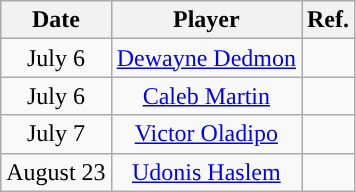<table class="wikitable sortable sortable" style="text-align: center">
<tr>
<th>Date</th>
<th>Player</th>
<th>Ref.</th>
</tr>
<tr>
<td>July 6</td>
<td><a href='#'>Dewayne Dedmon</a></td>
<td></td>
</tr>
<tr>
<td>July 6</td>
<td><a href='#'>Caleb Martin</a></td>
<td></td>
</tr>
<tr>
<td>July 7</td>
<td><a href='#'>Victor Oladipo</a></td>
<td></td>
</tr>
<tr>
<td>August 23</td>
<td><a href='#'>Udonis Haslem</a></td>
<td></td>
</tr>
</table>
